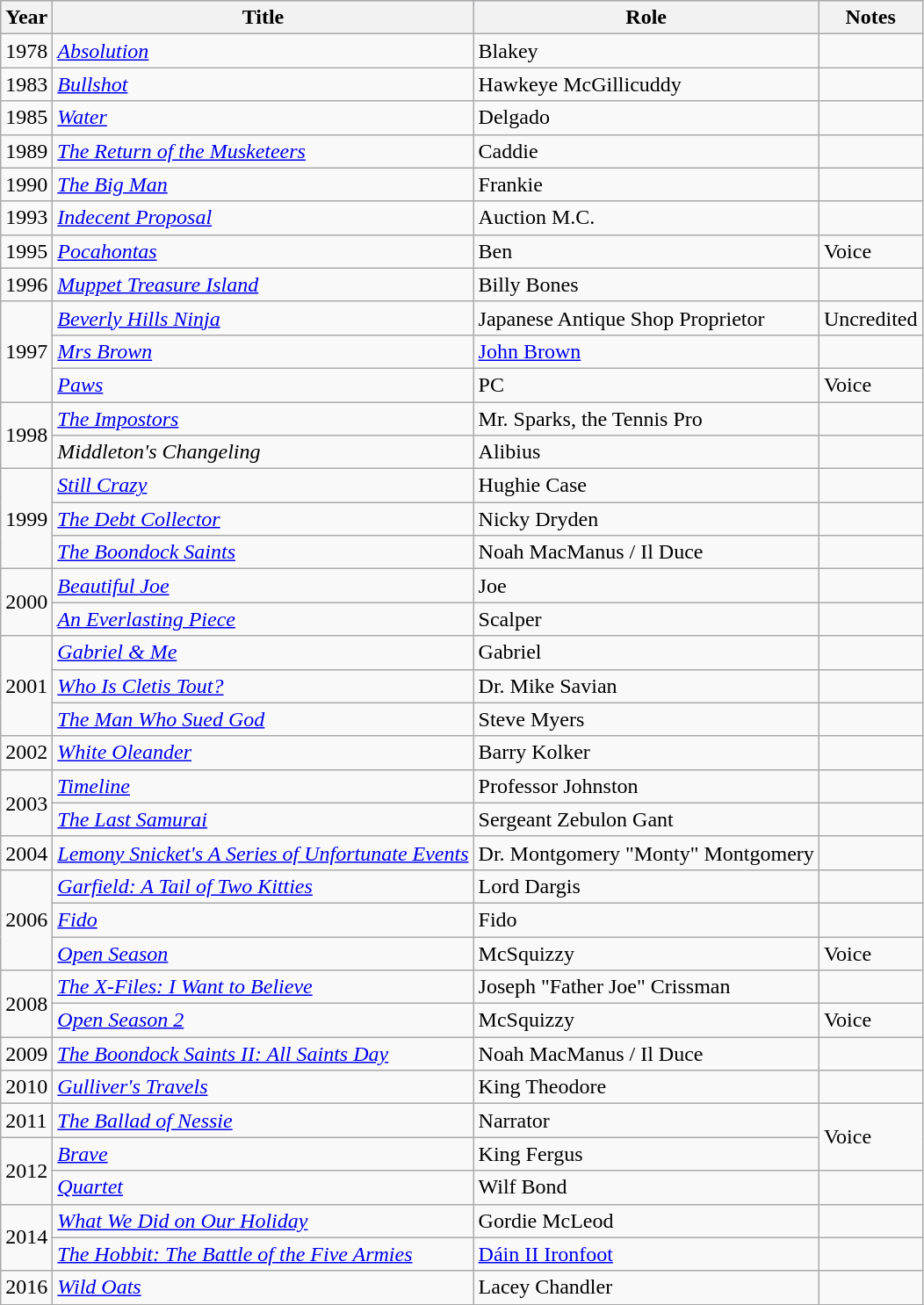<table class="wikitable sortable" style="margin:1em 0;">
<tr style="background:#b0c4de;">
<th>Year</th>
<th>Title</th>
<th>Role</th>
<th>Notes</th>
</tr>
<tr>
<td>1978</td>
<td><em><a href='#'>Absolution</a></em></td>
<td>Blakey</td>
<td></td>
</tr>
<tr>
<td>1983</td>
<td><em><a href='#'>Bullshot</a></em></td>
<td>Hawkeye McGillicuddy</td>
<td></td>
</tr>
<tr>
<td>1985</td>
<td><em><a href='#'>Water</a></em></td>
<td>Delgado</td>
<td></td>
</tr>
<tr>
<td>1989</td>
<td><em><a href='#'>The Return of the Musketeers</a></em></td>
<td>Caddie</td>
<td></td>
</tr>
<tr>
<td>1990</td>
<td><em><a href='#'>The Big Man</a></em></td>
<td>Frankie</td>
<td></td>
</tr>
<tr>
<td>1993</td>
<td><em><a href='#'>Indecent Proposal</a></em></td>
<td>Auction M.C.</td>
<td></td>
</tr>
<tr>
<td>1995</td>
<td><em><a href='#'>Pocahontas</a></em></td>
<td>Ben</td>
<td>Voice</td>
</tr>
<tr>
<td>1996</td>
<td><em><a href='#'>Muppet Treasure Island</a></em></td>
<td>Billy Bones</td>
<td></td>
</tr>
<tr>
<td rowspan="3">1997</td>
<td><em><a href='#'>Beverly Hills Ninja</a></em></td>
<td>Japanese Antique Shop Proprietor</td>
<td>Uncredited</td>
</tr>
<tr>
<td><em><a href='#'>Mrs Brown</a></em></td>
<td><a href='#'>John Brown</a></td>
<td></td>
</tr>
<tr>
<td><em><a href='#'>Paws</a></em></td>
<td>PC</td>
<td>Voice</td>
</tr>
<tr>
<td rowspan="2">1998</td>
<td><em><a href='#'>The Impostors</a></em></td>
<td>Mr. Sparks, the Tennis Pro</td>
<td></td>
</tr>
<tr>
<td><em>Middleton's Changeling</em></td>
<td>Alibius</td>
<td></td>
</tr>
<tr>
<td rowspan="3">1999</td>
<td><em><a href='#'>Still Crazy</a></em></td>
<td>Hughie Case</td>
<td></td>
</tr>
<tr>
<td><em><a href='#'>The Debt Collector</a></em></td>
<td>Nicky Dryden</td>
<td></td>
</tr>
<tr>
<td><em><a href='#'>The Boondock Saints</a></em></td>
<td>Noah MacManus / Il Duce</td>
<td></td>
</tr>
<tr>
<td rowspan="2">2000</td>
<td><em><a href='#'>Beautiful Joe</a></em></td>
<td>Joe</td>
<td></td>
</tr>
<tr>
<td><em><a href='#'>An Everlasting Piece</a></em></td>
<td>Scalper</td>
<td></td>
</tr>
<tr>
<td rowspan="3">2001</td>
<td><em><a href='#'>Gabriel & Me</a></em></td>
<td>Gabriel</td>
<td></td>
</tr>
<tr>
<td><em><a href='#'>Who Is Cletis Tout?</a></em></td>
<td>Dr. Mike Savian</td>
<td></td>
</tr>
<tr>
<td><em><a href='#'>The Man Who Sued God</a></em></td>
<td>Steve Myers</td>
<td></td>
</tr>
<tr>
<td>2002</td>
<td><em><a href='#'>White Oleander</a></em></td>
<td>Barry Kolker</td>
<td></td>
</tr>
<tr>
<td rowspan="2">2003</td>
<td><em><a href='#'>Timeline</a></em></td>
<td>Professor Johnston</td>
<td></td>
</tr>
<tr>
<td><em><a href='#'>The Last Samurai</a></em></td>
<td>Sergeant Zebulon Gant</td>
<td></td>
</tr>
<tr>
<td>2004</td>
<td><em><a href='#'>Lemony Snicket's A Series of Unfortunate Events</a></em></td>
<td>Dr. Montgomery "Monty" Montgomery</td>
<td></td>
</tr>
<tr>
<td rowspan="3">2006</td>
<td><em><a href='#'>Garfield: A Tail of Two Kitties</a></em></td>
<td>Lord Dargis</td>
<td></td>
</tr>
<tr>
<td><em><a href='#'>Fido</a></em></td>
<td>Fido</td>
<td></td>
</tr>
<tr>
<td><em><a href='#'>Open Season</a></em></td>
<td>McSquizzy</td>
<td>Voice</td>
</tr>
<tr>
<td rowspan="2">2008</td>
<td><em><a href='#'>The X-Files: I Want to Believe</a></em></td>
<td>Joseph "Father Joe" Crissman</td>
<td></td>
</tr>
<tr>
<td><em><a href='#'>Open Season 2</a></em></td>
<td>McSquizzy</td>
<td>Voice</td>
</tr>
<tr>
<td>2009</td>
<td><em><a href='#'>The Boondock Saints II: All Saints Day</a></em></td>
<td>Noah MacManus / Il Duce</td>
<td></td>
</tr>
<tr>
<td>2010</td>
<td><em><a href='#'>Gulliver's Travels</a></em></td>
<td>King Theodore</td>
<td></td>
</tr>
<tr>
<td>2011</td>
<td><em><a href='#'>The Ballad of Nessie</a></em></td>
<td>Narrator</td>
<td rowspan="2">Voice</td>
</tr>
<tr>
<td rowspan="2">2012</td>
<td><em><a href='#'>Brave</a></em></td>
<td>King Fergus</td>
</tr>
<tr>
<td><em><a href='#'>Quartet</a></em></td>
<td>Wilf Bond</td>
<td></td>
</tr>
<tr>
<td rowspan="2">2014</td>
<td><em><a href='#'>What We Did on Our Holiday</a></em></td>
<td>Gordie McLeod</td>
<td></td>
</tr>
<tr>
<td><em><a href='#'>The Hobbit: The Battle of the Five Armies</a></em></td>
<td><a href='#'>Dáin II Ironfoot</a></td>
<td></td>
</tr>
<tr>
<td>2016</td>
<td><em><a href='#'>Wild Oats</a></em></td>
<td>Lacey Chandler</td>
<td></td>
</tr>
</table>
